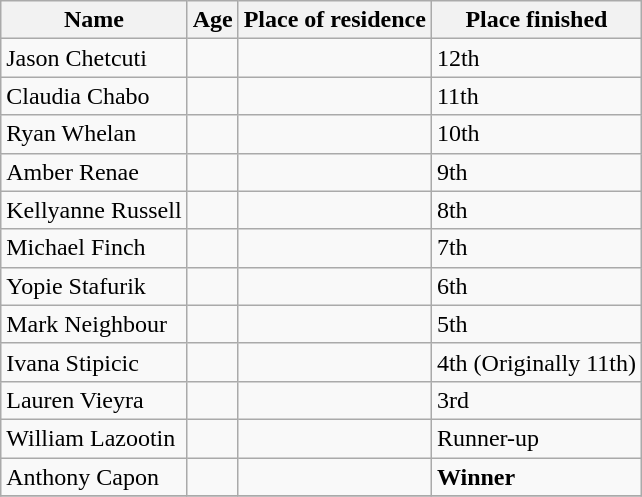<table class="wikitable">
<tr>
<th>Name</th>
<th>Age</th>
<th>Place of residence</th>
<th>Place finished</th>
</tr>
<tr>
<td>Jason Chetcuti</td>
<td></td>
<td></td>
<td>12th</td>
</tr>
<tr>
<td>Claudia Chabo</td>
<td></td>
<td></td>
<td>11th</td>
</tr>
<tr>
<td>Ryan Whelan</td>
<td></td>
<td></td>
<td>10th</td>
</tr>
<tr>
<td>Amber Renae</td>
<td></td>
<td></td>
<td>9th</td>
</tr>
<tr>
<td>Kellyanne Russell</td>
<td></td>
<td></td>
<td>8th</td>
</tr>
<tr>
<td>Michael Finch</td>
<td></td>
<td></td>
<td>7th</td>
</tr>
<tr>
<td>Yopie Stafurik</td>
<td></td>
<td></td>
<td>6th</td>
</tr>
<tr>
<td>Mark Neighbour</td>
<td></td>
<td></td>
<td>5th</td>
</tr>
<tr>
<td>Ivana Stipicic</td>
<td></td>
<td></td>
<td>4th (Originally 11th)</td>
</tr>
<tr>
<td>Lauren Vieyra</td>
<td></td>
<td></td>
<td>3rd</td>
</tr>
<tr>
<td>William Lazootin</td>
<td></td>
<td></td>
<td>Runner-up</td>
</tr>
<tr>
<td>Anthony Capon</td>
<td></td>
<td></td>
<td><strong>Winner</strong></td>
</tr>
<tr>
</tr>
</table>
